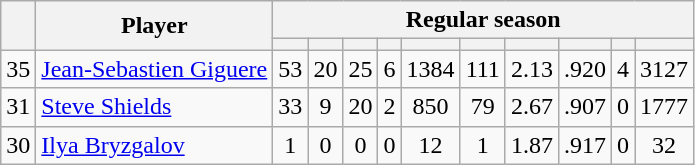<table class="wikitable plainrowheaders" style="text-align:center;">
<tr>
<th scope="col" rowspan="2"></th>
<th scope="col" rowspan="2">Player</th>
<th scope=colgroup colspan=10>Regular season</th>
</tr>
<tr>
<th scope="col"></th>
<th scope="col"></th>
<th scope="col"></th>
<th scope="col"></th>
<th scope="col"></th>
<th scope="col"></th>
<th scope="col"></th>
<th scope="col"></th>
<th scope="col"></th>
<th scope="col"></th>
</tr>
<tr>
<td scope="row">35</td>
<td align="left"><a href='#'>Jean-Sebastien Giguere</a></td>
<td>53</td>
<td>20</td>
<td>25</td>
<td>6</td>
<td>1384</td>
<td>111</td>
<td>2.13</td>
<td>.920</td>
<td>4</td>
<td>3127</td>
</tr>
<tr>
<td scope="row">31</td>
<td align="left"><a href='#'>Steve Shields</a></td>
<td>33</td>
<td>9</td>
<td>20</td>
<td>2</td>
<td>850</td>
<td>79</td>
<td>2.67</td>
<td>.907</td>
<td>0</td>
<td>1777</td>
</tr>
<tr>
<td scope="row">30</td>
<td align="left"><a href='#'>Ilya Bryzgalov</a></td>
<td>1</td>
<td>0</td>
<td>0</td>
<td>0</td>
<td>12</td>
<td>1</td>
<td>1.87</td>
<td>.917</td>
<td>0</td>
<td>32</td>
</tr>
</table>
